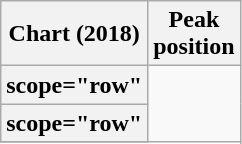<table class="wikitable sortable plainrowheaders">
<tr>
<th>Chart (2018)</th>
<th>Peak<br>position</th>
</tr>
<tr>
<th>scope="row"</th>
</tr>
<tr>
<th>scope="row"</th>
</tr>
<tr>
</tr>
</table>
